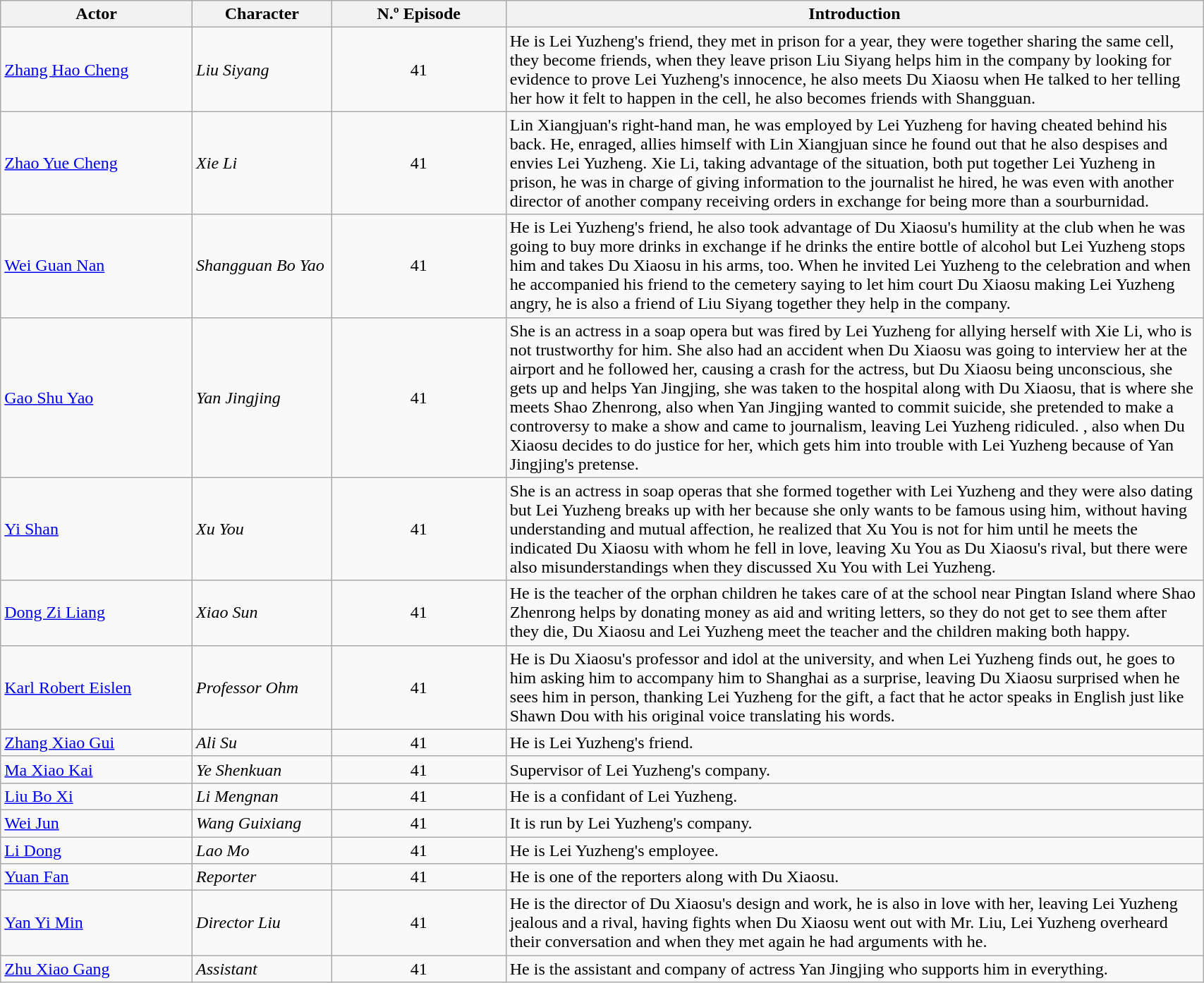<table class="wikitable" width=90%>
<tr>
<th style="background-color: " width="11%">Actor</th>
<th style="background-color: " width="8%">Character</th>
<th style="background: " width="10%">N.º Episode</th>
<th style="background-color: " width="40%">Introduction</th>
</tr>
<tr>
<td><a href='#'>Zhang Hao Cheng</a></td>
<td><em>Liu Siyang</em></td>
<td rowspan="1" align="center">41</td>
<td>He is Lei Yuzheng's friend, they met in prison for a year, they were together sharing the same cell, they become friends, when they leave prison Liu Siyang helps him in the company by looking for evidence to prove Lei Yuzheng's innocence, he also meets Du Xiaosu when He talked to her telling her how it felt to happen in the cell, he also becomes friends with Shangguan.</td>
</tr>
<tr>
<td><a href='#'>Zhao Yue Cheng</a></td>
<td><em>Xie Li</em></td>
<td rowspan="1" align="center">41</td>
<td>Lin Xiangjuan's right-hand man, he was employed by Lei Yuzheng for having cheated behind his back. He, enraged, allies himself with Lin Xiangjuan since he found out that he also despises and envies Lei Yuzheng. Xie Li, taking advantage of the situation, both put together Lei Yuzheng in prison, he was in charge of giving information to the journalist he hired, he was even with another director of another company receiving orders in exchange for being more than a sourburnidad.</td>
</tr>
<tr>
<td><a href='#'>Wei Guan Nan</a></td>
<td><em>Shangguan Bo Yao</em></td>
<td rowspan="1" align="center">41</td>
<td>He is Lei Yuzheng's friend, he also took advantage of Du Xiaosu's humility at the club when he was going to buy more drinks in exchange if he drinks the entire bottle of alcohol but Lei Yuzheng stops him and takes Du Xiaosu in his arms, too. When he invited Lei Yuzheng to the celebration and when he accompanied his friend to the cemetery saying to let him court Du Xiaosu making Lei Yuzheng angry, he is also a friend of Liu Siyang together they help in the company.</td>
</tr>
<tr>
<td><a href='#'>Gao Shu Yao</a></td>
<td><em>Yan Jingjing</em></td>
<td rowspan="1" align="center">41</td>
<td>She is an actress in a soap opera but was fired by Lei Yuzheng for allying herself with Xie Li, who is not trustworthy for him. She also had an accident when Du Xiaosu was going to interview her at the airport and he followed her, causing a crash for the actress, but Du Xiaosu being unconscious, she gets up and helps Yan Jingjing, she was taken to the hospital along with Du Xiaosu, that is where she meets Shao Zhenrong, also when Yan Jingjing wanted to commit suicide, she pretended to make a controversy to make a show and came to journalism, leaving Lei Yuzheng ridiculed. , also when Du Xiaosu decides to do justice for her, which gets him into trouble with Lei Yuzheng because of Yan Jingjing's pretense.</td>
</tr>
<tr>
<td><a href='#'>Yi Shan</a></td>
<td><em>Xu You</em></td>
<td rowspan="1" align="center">41</td>
<td>She is an actress in soap operas that she formed together with Lei Yuzheng and they were also dating but Lei Yuzheng breaks up with her because she only wants to be famous using him, without having understanding and mutual affection, he realized that Xu You is not for him until he meets the indicated Du Xiaosu with whom he fell in love, leaving Xu You as Du Xiaosu's rival, but there were also misunderstandings when they discussed Xu You with Lei Yuzheng.</td>
</tr>
<tr>
<td><a href='#'>Dong Zi Liang</a></td>
<td><em>Xiao Sun</em></td>
<td rowspan="1" align="center">41</td>
<td>He is the teacher of the orphan children he takes care of at the school near Pingtan Island where Shao Zhenrong helps by donating money as aid and writing letters, so they do not get to see them after they die, Du Xiaosu and Lei Yuzheng meet the teacher and the children making both happy.</td>
</tr>
<tr>
<td><a href='#'>Karl Robert Eislen</a></td>
<td><em>Professor Ohm</em></td>
<td rowspan="1" align="center">41</td>
<td>He is Du Xiaosu's professor and idol at the university, and when Lei Yuzheng finds out, he goes to him asking him to accompany him to Shanghai as a surprise, leaving Du Xiaosu surprised when he sees him in person, thanking Lei Yuzheng for the gift, a fact that he actor speaks in English just like Shawn Dou with his original voice translating his words.</td>
</tr>
<tr>
<td><a href='#'>Zhang Xiao Gui</a></td>
<td><em>Ali Su</em></td>
<td rowspan="1" align="center">41</td>
<td>He is Lei Yuzheng's friend.</td>
</tr>
<tr>
<td><a href='#'>Ma Xiao Kai</a></td>
<td><em>Ye Shenkuan</em></td>
<td rowspan="1" align="center">41</td>
<td>Supervisor of Lei Yuzheng's company.</td>
</tr>
<tr>
<td><a href='#'>Liu Bo Xi</a></td>
<td><em>Li Mengnan</em></td>
<td rowspan="1" align="center">41</td>
<td>He is a confidant of Lei Yuzheng.</td>
</tr>
<tr>
<td><a href='#'>Wei Jun</a></td>
<td><em>Wang Guixiang</em></td>
<td rowspan="1" align="center">41</td>
<td>It is run by Lei Yuzheng's company.</td>
</tr>
<tr>
<td><a href='#'>Li Dong</a></td>
<td><em>Lao Mo</em></td>
<td rowspan="1" align="center">41</td>
<td>He is Lei Yuzheng's employee.</td>
</tr>
<tr>
<td><a href='#'>Yuan Fan</a></td>
<td><em>Reporter</em></td>
<td rowspan="1" align="center">41</td>
<td>He is one of the reporters along with Du Xiaosu.</td>
</tr>
<tr>
<td><a href='#'>Yan Yi Min</a></td>
<td><em>Director Liu</em></td>
<td rowspan="1" align="center">41</td>
<td>He is the director of Du Xiaosu's design and work, he is also in love with her, leaving Lei Yuzheng jealous and a rival, having fights when Du Xiaosu went out with Mr. Liu, Lei Yuzheng overheard their conversation and when they met again he had arguments with he.</td>
</tr>
<tr>
<td><a href='#'>Zhu Xiao Gang</a></td>
<td><em>Assistant</em></td>
<td rowspan="1" align="center">41</td>
<td>He is the assistant and company of actress Yan Jingjing who supports him in everything.</td>
</tr>
</table>
